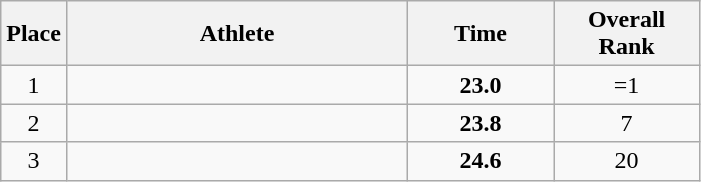<table class=wikitable style="text-align:center">
<tr>
<th width=20>Place</th>
<th width=220>Athlete</th>
<th width=90>Time</th>
<th width=90>Overall Rank</th>
</tr>
<tr>
<td>1</td>
<td align=left></td>
<td><strong>23.0</strong></td>
<td>=1</td>
</tr>
<tr>
<td>2</td>
<td align=left></td>
<td><strong>23.8</strong></td>
<td>7</td>
</tr>
<tr>
<td>3</td>
<td align=left></td>
<td><strong>24.6</strong></td>
<td>20</td>
</tr>
</table>
